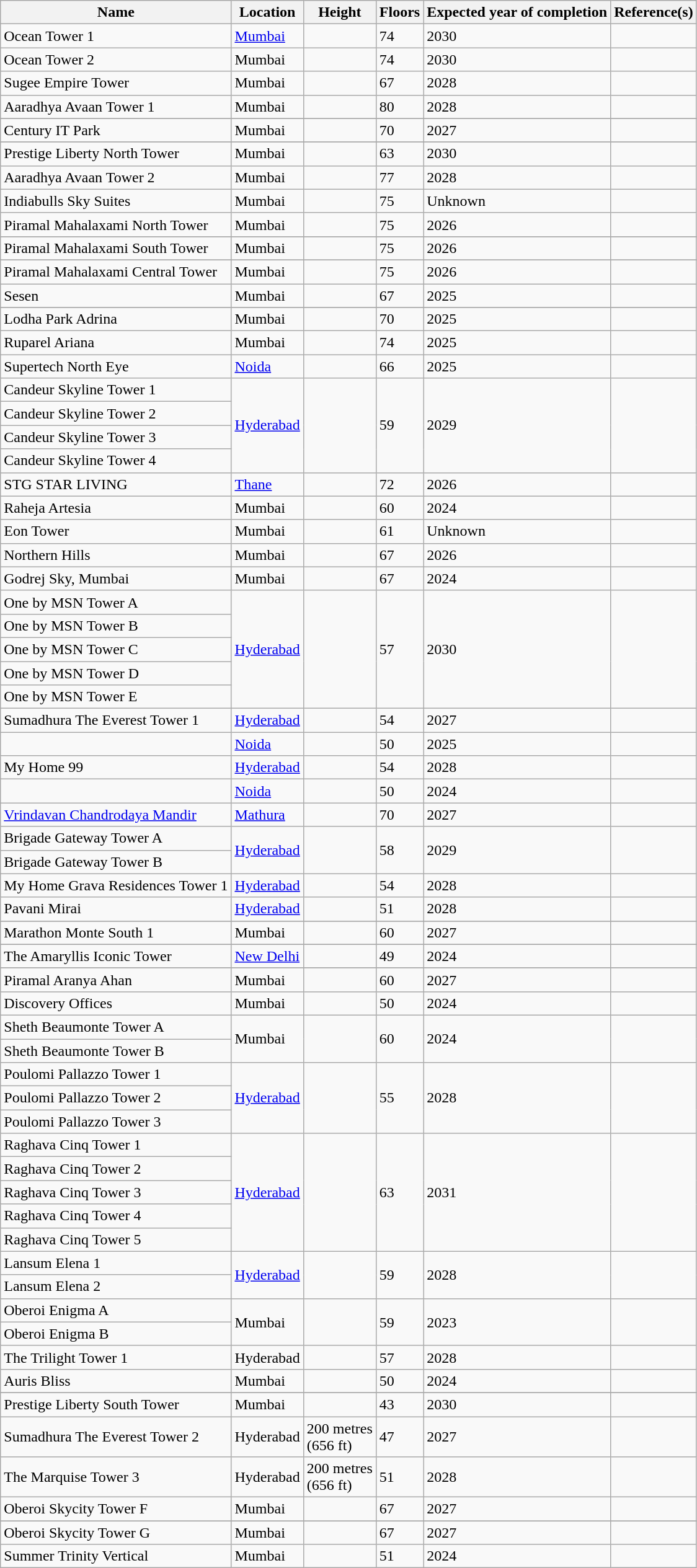<table class="wikitable sortable collapsible static-row-numbers">
<tr>
<th>Name</th>
<th>Location</th>
<th>Height</th>
<th>Floors</th>
<th>Expected year of completion</th>
<th>Reference(s)</th>
</tr>
<tr>
<td>Ocean Tower 1</td>
<td><a href='#'>Mumbai</a></td>
<td></td>
<td>74</td>
<td>2030</td>
<td></td>
</tr>
<tr>
<td>Ocean Tower 2</td>
<td>Mumbai</td>
<td></td>
<td>74</td>
<td>2030</td>
<td></td>
</tr>
<tr>
<td>Sugee Empire Tower</td>
<td>Mumbai</td>
<td></td>
<td>67</td>
<td>2028</td>
<td></td>
</tr>
<tr>
<td>Aaradhya Avaan Tower 1</td>
<td>Mumbai</td>
<td></td>
<td>80</td>
<td>2028</td>
<td></td>
</tr>
<tr>
</tr>
<tr>
<td>Century IT Park</td>
<td>Mumbai</td>
<td></td>
<td>70</td>
<td>2027</td>
<td></td>
</tr>
<tr>
</tr>
<tr>
<td>Prestige Liberty North Tower</td>
<td>Mumbai</td>
<td></td>
<td>63</td>
<td>2030</td>
<td></td>
</tr>
<tr>
<td>Aaradhya Avaan Tower 2</td>
<td>Mumbai</td>
<td></td>
<td>77</td>
<td>2028</td>
<td></td>
</tr>
<tr>
<td>Indiabulls Sky Suites</td>
<td>Mumbai</td>
<td></td>
<td>75</td>
<td>Unknown</td>
<td></td>
</tr>
<tr>
<td>Piramal Mahalaxami North Tower</td>
<td>Mumbai</td>
<td></td>
<td>75</td>
<td>2026</td>
<td></td>
</tr>
<tr>
</tr>
<tr>
<td>Piramal Mahalaxami South Tower</td>
<td>Mumbai</td>
<td></td>
<td>75</td>
<td>2026</td>
<td></td>
</tr>
<tr>
</tr>
<tr>
<td>Piramal Mahalaxami Central Tower</td>
<td>Mumbai</td>
<td></td>
<td>75</td>
<td>2026</td>
<td></td>
</tr>
<tr>
<td>Sesen</td>
<td>Mumbai</td>
<td></td>
<td>67</td>
<td>2025</td>
<td></td>
</tr>
<tr>
</tr>
<tr>
<td>Lodha Park Adrina</td>
<td>Mumbai</td>
<td></td>
<td>70</td>
<td>2025</td>
<td></td>
</tr>
<tr>
<td>Ruparel Ariana</td>
<td>Mumbai</td>
<td></td>
<td>74</td>
<td>2025</td>
<td></td>
</tr>
<tr>
<td>Supertech North Eye</td>
<td><a href='#'>Noida</a></td>
<td></td>
<td>66</td>
<td>2025</td>
<td></td>
</tr>
<tr>
<td>Candeur Skyline Tower 1</td>
<td rowspan="4"><a href='#'>Hyderabad</a></td>
<td rowspan="4"></td>
<td rowspan="4">59</td>
<td rowspan="4">2029</td>
<td rowspan="4"></td>
</tr>
<tr>
<td>Candeur Skyline Tower 2</td>
</tr>
<tr>
<td>Candeur Skyline Tower 3</td>
</tr>
<tr>
<td>Candeur Skyline Tower 4<br></td>
</tr>
<tr>
<td>STG STAR LIVING</td>
<td><a href='#'>Thane</a></td>
<td></td>
<td>72</td>
<td>2026</td>
<td></td>
</tr>
<tr>
<td>Raheja Artesia</td>
<td>Mumbai</td>
<td></td>
<td>60</td>
<td>2024</td>
<td></td>
</tr>
<tr>
<td>Eon Tower</td>
<td>Mumbai</td>
<td></td>
<td>61</td>
<td>Unknown</td>
<td></td>
</tr>
<tr>
<td>Northern Hills</td>
<td>Mumbai</td>
<td></td>
<td>67</td>
<td>2026</td>
<td></td>
</tr>
<tr>
<td>Godrej Sky, Mumbai</td>
<td>Mumbai</td>
<td></td>
<td>67</td>
<td>2024</td>
<td></td>
</tr>
<tr>
<td>One by MSN Tower A</td>
<td rowspan="5"><a href='#'>Hyderabad</a></td>
<td rowspan="5"></td>
<td rowspan="5">57</td>
<td rowspan="5">2030</td>
<td rowspan="5"></td>
</tr>
<tr>
<td>One by MSN Tower B</td>
</tr>
<tr>
<td>One by MSN Tower C</td>
</tr>
<tr>
<td>One by MSN Tower D</td>
</tr>
<tr>
<td>One by MSN Tower E</td>
</tr>
<tr>
<td>Sumadhura The Everest Tower 1</td>
<td><a href='#'>Hyderabad</a></td>
<td></td>
<td>54</td>
<td>2027</td>
<td></td>
</tr>
<tr>
<td></td>
<td><a href='#'>Noida</a></td>
<td></td>
<td>50</td>
<td>2025</td>
<td></td>
</tr>
<tr>
<td>My Home 99</td>
<td><a href='#'>Hyderabad</a></td>
<td></td>
<td>54</td>
<td>2028</td>
<td></td>
</tr>
<tr>
<td></td>
<td><a href='#'>Noida</a></td>
<td></td>
<td>50</td>
<td>2024</td>
<td></td>
</tr>
<tr>
<td><a href='#'>Vrindavan Chandrodaya Mandir</a></td>
<td><a href='#'>Mathura</a></td>
<td></td>
<td>70</td>
<td>2027</td>
<td></td>
</tr>
<tr>
<td>Brigade Gateway Tower A</td>
<td rowspan="2"><a href='#'>Hyderabad</a></td>
<td rowspan="2"></td>
<td rowspan="2">58</td>
<td rowspan="2">2029</td>
<td rowspan="2"></td>
</tr>
<tr>
<td>Brigade Gateway Tower B</td>
</tr>
<tr>
<td>My Home Grava Residences Tower 1</td>
<td><a href='#'>Hyderabad</a></td>
<td></td>
<td>54</td>
<td>2028</td>
<td></td>
</tr>
<tr>
<td>Pavani Mirai</td>
<td><a href='#'>Hyderabad</a></td>
<td></td>
<td>51</td>
<td>2028</td>
<td></td>
</tr>
<tr>
</tr>
<tr>
<td>Marathon Monte South 1</td>
<td>Mumbai</td>
<td></td>
<td>60</td>
<td>2027</td>
<td></td>
</tr>
<tr>
</tr>
<tr>
<td>The Amaryllis Iconic Tower</td>
<td><a href='#'>New Delhi</a></td>
<td></td>
<td>49</td>
<td>2024</td>
<td></td>
</tr>
<tr>
</tr>
<tr>
<td>Piramal Aranya Ahan</td>
<td>Mumbai</td>
<td></td>
<td>60</td>
<td>2027</td>
<td></td>
</tr>
<tr>
<td>Discovery Offices</td>
<td>Mumbai</td>
<td></td>
<td>50</td>
<td>2024</td>
<td><br>

</td>
</tr>
<tr>
<td>Sheth Beaumonte Tower A</td>
<td rowspan="2">Mumbai</td>
<td rowspan="2"></td>
<td rowspan="2">60</td>
<td rowspan="2">2024</td>
<td rowspan="2"></td>
</tr>
<tr>
<td>Sheth Beaumonte Tower B</td>
</tr>
<tr>
<td>Poulomi Pallazzo Tower 1</td>
<td rowspan="3"><a href='#'>Hyderabad</a></td>
<td rowspan="3"></td>
<td rowspan="3">55</td>
<td rowspan="3">2028</td>
<td rowspan="3"></td>
</tr>
<tr>
<td>Poulomi Pallazzo Tower 2</td>
</tr>
<tr>
<td>Poulomi Pallazzo Tower 3</td>
</tr>
<tr>
<td>Raghava Cinq Tower 1</td>
<td rowspan="5"><a href='#'>Hyderabad</a></td>
<td rowspan="5"></td>
<td rowspan="5">63</td>
<td rowspan="5">2031</td>
<td rowspan="5"></td>
</tr>
<tr>
<td>Raghava Cinq Tower 2</td>
</tr>
<tr>
<td>Raghava Cinq Tower 3</td>
</tr>
<tr>
<td>Raghava Cinq Tower 4</td>
</tr>
<tr>
<td>Raghava Cinq Tower 5</td>
</tr>
<tr>
<td>Lansum Elena 1</td>
<td rowspan="2"><a href='#'>Hyderabad</a></td>
<td rowspan="2"></td>
<td rowspan="2">59</td>
<td rowspan="2">2028</td>
<td rowspan="2"></td>
</tr>
<tr>
<td>Lansum Elena 2</td>
</tr>
<tr>
<td>Oberoi Enigma A</td>
<td rowspan="2">Mumbai</td>
<td rowspan="2"></td>
<td rowspan="2">59</td>
<td rowspan="2">2023</td>
<td rowspan="2"></td>
</tr>
<tr>
<td>Oberoi Enigma B<br>


</td>
</tr>
<tr>
<td>The Trilight Tower 1</td>
<td>Hyderabad</td>
<td></td>
<td>57</td>
<td>2028</td>
<td></td>
</tr>
<tr>
<td>Auris Bliss</td>
<td>Mumbai</td>
<td></td>
<td>50</td>
<td>2024</td>
<td></td>
</tr>
<tr>
</tr>
<tr>
<td>Prestige Liberty South Tower</td>
<td>Mumbai</td>
<td></td>
<td>43</td>
<td>2030</td>
<td></td>
</tr>
<tr>
<td>Sumadhura The Everest Tower 2</td>
<td>Hyderabad</td>
<td>200 metres<br>(656 ft)</td>
<td>47</td>
<td>2027</td>
<td></td>
</tr>
<tr>
<td>The Marquise Tower 3</td>
<td>Hyderabad</td>
<td>200 metres<br>(656 ft)</td>
<td>51</td>
<td>2028</td>
<td></td>
</tr>
<tr>
<td>Oberoi Skycity Tower F</td>
<td>Mumbai</td>
<td></td>
<td>67</td>
<td>2027</td>
<td></td>
</tr>
<tr>
</tr>
<tr>
<td>Oberoi Skycity Tower G</td>
<td>Mumbai</td>
<td></td>
<td>67</td>
<td>2027</td>
<td></td>
</tr>
<tr>
<td>Summer Trinity Vertical</td>
<td>Mumbai</td>
<td></td>
<td>51</td>
<td>2024</td>
<td></td>
</tr>
</table>
